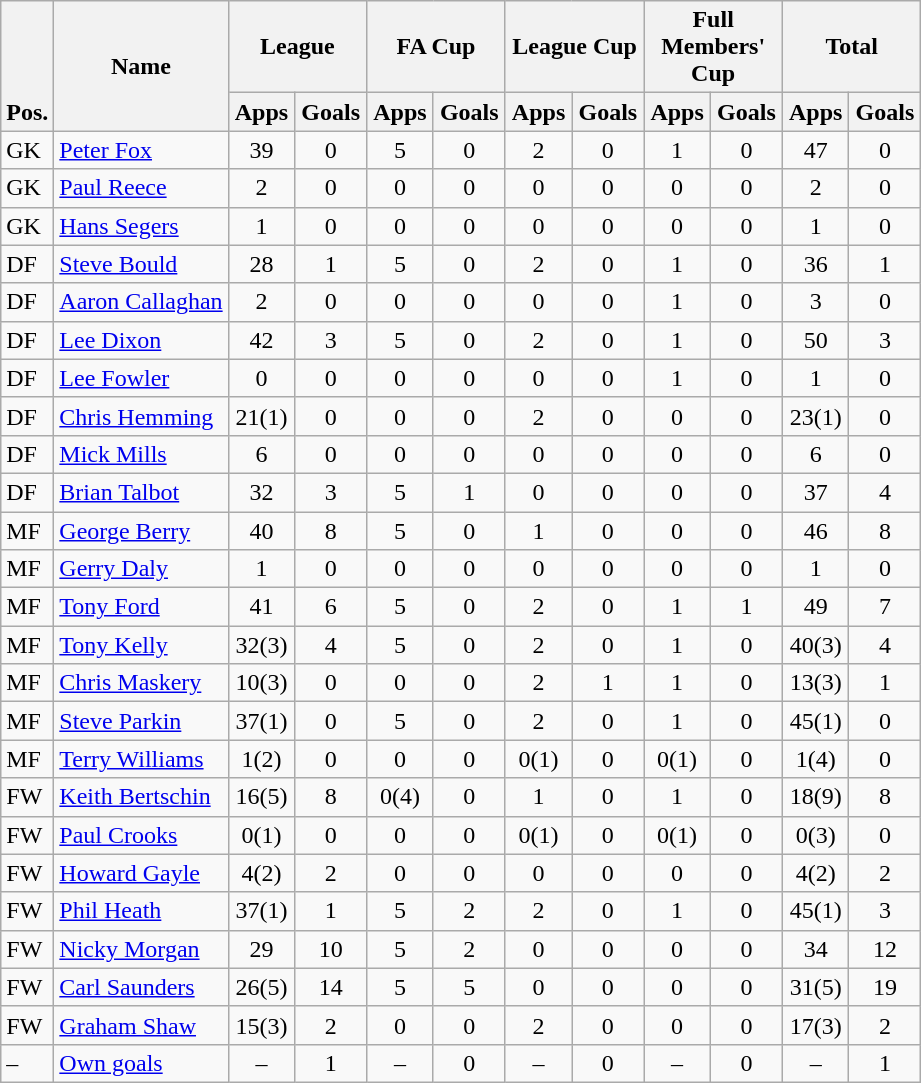<table class="wikitable" style="text-align:center">
<tr>
<th rowspan="2" valign="bottom">Pos.</th>
<th rowspan="2">Name</th>
<th colspan="2" width="85">League</th>
<th colspan="2" width="85">FA Cup</th>
<th colspan="2" width="85">League Cup</th>
<th colspan="2" width="85">Full Members' Cup</th>
<th colspan="2" width="85">Total</th>
</tr>
<tr>
<th>Apps</th>
<th>Goals</th>
<th>Apps</th>
<th>Goals</th>
<th>Apps</th>
<th>Goals</th>
<th>Apps</th>
<th>Goals</th>
<th>Apps</th>
<th>Goals</th>
</tr>
<tr>
<td align="left">GK</td>
<td align="left"> <a href='#'>Peter Fox</a></td>
<td>39</td>
<td>0</td>
<td>5</td>
<td>0</td>
<td>2</td>
<td>0</td>
<td>1</td>
<td>0</td>
<td>47</td>
<td>0</td>
</tr>
<tr>
<td align="left">GK</td>
<td align="left"> <a href='#'>Paul Reece</a></td>
<td>2</td>
<td>0</td>
<td>0</td>
<td>0</td>
<td>0</td>
<td>0</td>
<td>0</td>
<td>0</td>
<td>2</td>
<td>0</td>
</tr>
<tr>
<td align="left">GK</td>
<td align="left"> <a href='#'>Hans Segers</a></td>
<td>1</td>
<td>0</td>
<td>0</td>
<td>0</td>
<td>0</td>
<td>0</td>
<td>0</td>
<td>0</td>
<td>1</td>
<td>0</td>
</tr>
<tr>
<td align="left">DF</td>
<td align="left"> <a href='#'>Steve Bould</a></td>
<td>28</td>
<td>1</td>
<td>5</td>
<td>0</td>
<td>2</td>
<td>0</td>
<td>1</td>
<td>0</td>
<td>36</td>
<td>1</td>
</tr>
<tr>
<td align="left">DF</td>
<td align="left"> <a href='#'>Aaron Callaghan</a></td>
<td>2</td>
<td>0</td>
<td>0</td>
<td>0</td>
<td>0</td>
<td>0</td>
<td>1</td>
<td>0</td>
<td>3</td>
<td>0</td>
</tr>
<tr>
<td align="left">DF</td>
<td align="left"> <a href='#'>Lee Dixon</a></td>
<td>42</td>
<td>3</td>
<td>5</td>
<td>0</td>
<td>2</td>
<td>0</td>
<td>1</td>
<td>0</td>
<td>50</td>
<td>3</td>
</tr>
<tr>
<td align="left">DF</td>
<td align="left"> <a href='#'>Lee Fowler</a></td>
<td>0</td>
<td>0</td>
<td>0</td>
<td>0</td>
<td>0</td>
<td>0</td>
<td>1</td>
<td>0</td>
<td>1</td>
<td>0</td>
</tr>
<tr>
<td align="left">DF</td>
<td align="left"> <a href='#'>Chris Hemming</a></td>
<td>21(1)</td>
<td>0</td>
<td>0</td>
<td>0</td>
<td>2</td>
<td>0</td>
<td>0</td>
<td>0</td>
<td>23(1)</td>
<td>0</td>
</tr>
<tr>
<td align="left">DF</td>
<td align="left"> <a href='#'>Mick Mills</a></td>
<td>6</td>
<td>0</td>
<td>0</td>
<td>0</td>
<td>0</td>
<td>0</td>
<td>0</td>
<td>0</td>
<td>6</td>
<td>0</td>
</tr>
<tr>
<td align="left">DF</td>
<td align="left"> <a href='#'>Brian Talbot</a></td>
<td>32</td>
<td>3</td>
<td>5</td>
<td>1</td>
<td>0</td>
<td>0</td>
<td>0</td>
<td>0</td>
<td>37</td>
<td>4</td>
</tr>
<tr>
<td align="left">MF</td>
<td align="left"> <a href='#'>George Berry</a></td>
<td>40</td>
<td>8</td>
<td>5</td>
<td>0</td>
<td>1</td>
<td>0</td>
<td>0</td>
<td>0</td>
<td>46</td>
<td>8</td>
</tr>
<tr>
<td align="left">MF</td>
<td align="left"> <a href='#'>Gerry Daly</a></td>
<td>1</td>
<td>0</td>
<td>0</td>
<td>0</td>
<td>0</td>
<td>0</td>
<td>0</td>
<td>0</td>
<td>1</td>
<td>0</td>
</tr>
<tr>
<td align="left">MF</td>
<td align="left"> <a href='#'>Tony Ford</a></td>
<td>41</td>
<td>6</td>
<td>5</td>
<td>0</td>
<td>2</td>
<td>0</td>
<td>1</td>
<td>1</td>
<td>49</td>
<td>7</td>
</tr>
<tr>
<td align="left">MF</td>
<td align="left"> <a href='#'>Tony Kelly</a></td>
<td>32(3)</td>
<td>4</td>
<td>5</td>
<td>0</td>
<td>2</td>
<td>0</td>
<td>1</td>
<td>0</td>
<td>40(3)</td>
<td>4</td>
</tr>
<tr>
<td align="left">MF</td>
<td align="left"> <a href='#'>Chris Maskery</a></td>
<td>10(3)</td>
<td>0</td>
<td>0</td>
<td>0</td>
<td>2</td>
<td>1</td>
<td>1</td>
<td>0</td>
<td>13(3)</td>
<td>1</td>
</tr>
<tr>
<td align="left">MF</td>
<td align="left"> <a href='#'>Steve Parkin</a></td>
<td>37(1)</td>
<td>0</td>
<td>5</td>
<td>0</td>
<td>2</td>
<td>0</td>
<td>1</td>
<td>0</td>
<td>45(1)</td>
<td>0</td>
</tr>
<tr>
<td align="left">MF</td>
<td align="left"> <a href='#'>Terry Williams</a></td>
<td>1(2)</td>
<td>0</td>
<td>0</td>
<td>0</td>
<td>0(1)</td>
<td>0</td>
<td>0(1)</td>
<td>0</td>
<td>1(4)</td>
<td>0</td>
</tr>
<tr>
<td align="left">FW</td>
<td align="left"> <a href='#'>Keith Bertschin</a></td>
<td>16(5)</td>
<td>8</td>
<td>0(4)</td>
<td>0</td>
<td>1</td>
<td>0</td>
<td>1</td>
<td>0</td>
<td>18(9)</td>
<td>8</td>
</tr>
<tr>
<td align="left">FW</td>
<td align="left"> <a href='#'>Paul Crooks</a></td>
<td>0(1)</td>
<td>0</td>
<td>0</td>
<td>0</td>
<td>0(1)</td>
<td>0</td>
<td>0(1)</td>
<td>0</td>
<td>0(3)</td>
<td>0</td>
</tr>
<tr>
<td align="left">FW</td>
<td align="left"> <a href='#'>Howard Gayle</a></td>
<td>4(2)</td>
<td>2</td>
<td>0</td>
<td>0</td>
<td>0</td>
<td>0</td>
<td>0</td>
<td>0</td>
<td>4(2)</td>
<td>2</td>
</tr>
<tr>
<td align="left">FW</td>
<td align="left"> <a href='#'>Phil Heath</a></td>
<td>37(1)</td>
<td>1</td>
<td>5</td>
<td>2</td>
<td>2</td>
<td>0</td>
<td>1</td>
<td>0</td>
<td>45(1)</td>
<td>3</td>
</tr>
<tr>
<td align="left">FW</td>
<td align="left"> <a href='#'>Nicky Morgan</a></td>
<td>29</td>
<td>10</td>
<td>5</td>
<td>2</td>
<td>0</td>
<td>0</td>
<td>0</td>
<td>0</td>
<td>34</td>
<td>12</td>
</tr>
<tr>
<td align="left">FW</td>
<td align="left"> <a href='#'>Carl Saunders</a></td>
<td>26(5)</td>
<td>14</td>
<td>5</td>
<td>5</td>
<td>0</td>
<td>0</td>
<td>0</td>
<td>0</td>
<td>31(5)</td>
<td>19</td>
</tr>
<tr>
<td align="left">FW</td>
<td align="left"> <a href='#'>Graham Shaw</a></td>
<td>15(3)</td>
<td>2</td>
<td>0</td>
<td>0</td>
<td>2</td>
<td>0</td>
<td>0</td>
<td>0</td>
<td>17(3)</td>
<td>2</td>
</tr>
<tr>
<td align="left">–</td>
<td align="left"><a href='#'>Own goals</a></td>
<td>–</td>
<td>1</td>
<td>–</td>
<td>0</td>
<td>–</td>
<td>0</td>
<td>–</td>
<td>0</td>
<td>–</td>
<td>1</td>
</tr>
</table>
